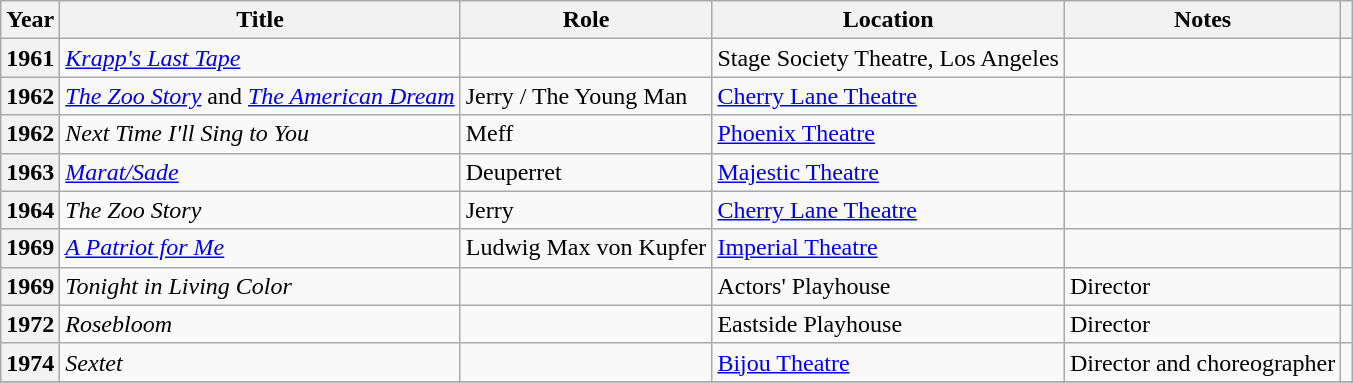<table class="wikitable plainrowheaders sortable" style="margin-right: 0;">
<tr>
<th scope="col">Year</th>
<th scope="col">Title</th>
<th scope="col">Role</th>
<th scope="col">Location</th>
<th scope="col" class="unsortable">Notes</th>
<th scope="col" class="unsortable"></th>
</tr>
<tr>
<th scope="row">1961</th>
<td><em><a href='#'>Krapp's Last Tape</a></em></td>
<td></td>
<td>Stage Society Theatre, Los Angeles</td>
<td></td>
<td style="text-align:center;"></td>
</tr>
<tr>
<th scope="row">1962</th>
<td><em><a href='#'>The Zoo Story</a></em> and <em><a href='#'>The American Dream</a></em></td>
<td>Jerry / The Young Man</td>
<td><a href='#'>Cherry Lane Theatre</a></td>
<td></td>
<td style="text-align:center;"></td>
</tr>
<tr>
<th scope="row">1962</th>
<td><em>Next Time I'll Sing to You</em></td>
<td>Meff</td>
<td><a href='#'>Phoenix Theatre</a></td>
<td></td>
<td style="text-align:center;"></td>
</tr>
<tr>
<th scope="row">1963</th>
<td><em><a href='#'>Marat/Sade</a></em></td>
<td>Deuperret</td>
<td><a href='#'>Majestic Theatre</a></td>
<td></td>
<td style="text-align:center;"></td>
</tr>
<tr>
<th scope="row">1964</th>
<td><em>The Zoo Story</em></td>
<td>Jerry</td>
<td><a href='#'>Cherry Lane Theatre</a></td>
<td></td>
<td style="text-align:center;"></td>
</tr>
<tr>
<th scope="row">1969</th>
<td><em><a href='#'>A Patriot for Me</a></em></td>
<td>Ludwig Max von Kupfer</td>
<td><a href='#'>Imperial Theatre</a></td>
<td></td>
<td style="text-align:center;"></td>
</tr>
<tr>
<th scope="row">1969</th>
<td><em>Tonight in Living Color</em></td>
<td></td>
<td>Actors' Playhouse</td>
<td>Director</td>
<td style="text-align:center;"></td>
</tr>
<tr>
<th scope="row">1972</th>
<td><em>Rosebloom</em></td>
<td></td>
<td>Eastside Playhouse</td>
<td>Director</td>
<td style="text-align:center;"></td>
</tr>
<tr>
<th scope="row">1974</th>
<td><em>Sextet</em></td>
<td></td>
<td><a href='#'>Bijou Theatre</a></td>
<td>Director and choreographer</td>
<td style="text-align:center;"></td>
</tr>
<tr>
</tr>
</table>
